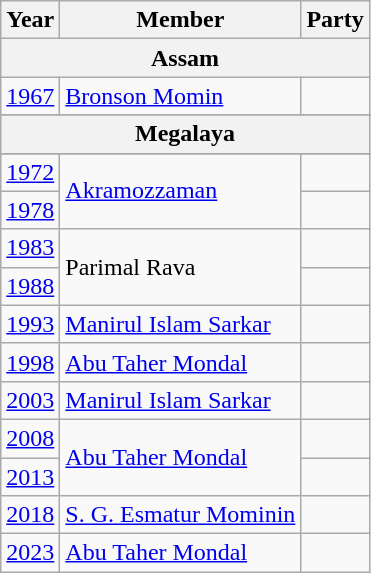<table class="wikitable sortable">
<tr>
<th>Year</th>
<th>Member</th>
<th colspan="2">Party</th>
</tr>
<tr>
<th colspan=4>Assam</th>
</tr>
<tr>
<td><a href='#'>1967</a></td>
<td><a href='#'>Bronson Momin</a></td>
<td></td>
</tr>
<tr>
</tr>
<tr>
<th colspan=4>Megalaya</th>
</tr>
<tr>
</tr>
<tr>
<td><a href='#'>1972</a></td>
<td rowspan=2><a href='#'>Akramozzaman</a></td>
<td></td>
</tr>
<tr>
<td><a href='#'>1978</a></td>
</tr>
<tr>
<td><a href='#'>1983</a></td>
<td rowspan=2>Parimal Rava</td>
<td></td>
</tr>
<tr>
<td><a href='#'>1988</a></td>
<td></td>
</tr>
<tr>
<td><a href='#'>1993</a></td>
<td><a href='#'>Manirul Islam Sarkar</a></td>
<td></td>
</tr>
<tr>
<td><a href='#'>1998</a></td>
<td><a href='#'>Abu Taher Mondal</a></td>
</tr>
<tr>
<td><a href='#'>2003</a></td>
<td><a href='#'>Manirul Islam Sarkar</a></td>
<td></td>
</tr>
<tr>
<td><a href='#'>2008</a></td>
<td rowspan=2><a href='#'>Abu Taher Mondal</a></td>
<td></td>
</tr>
<tr>
<td><a href='#'>2013</a></td>
<td></td>
</tr>
<tr>
<td><a href='#'>2018</a></td>
<td><a href='#'>S. G. Esmatur Mominin</a></td>
<td></td>
</tr>
<tr>
<td><a href='#'>2023</a></td>
<td><a href='#'>Abu Taher Mondal</a></td>
</tr>
</table>
